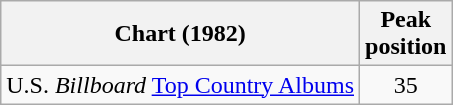<table class="wikitable">
<tr>
<th>Chart (1982)</th>
<th>Peak<br>position</th>
</tr>
<tr>
<td>U.S. <em>Billboard</em> <a href='#'>Top Country Albums</a></td>
<td align="center">35</td>
</tr>
</table>
